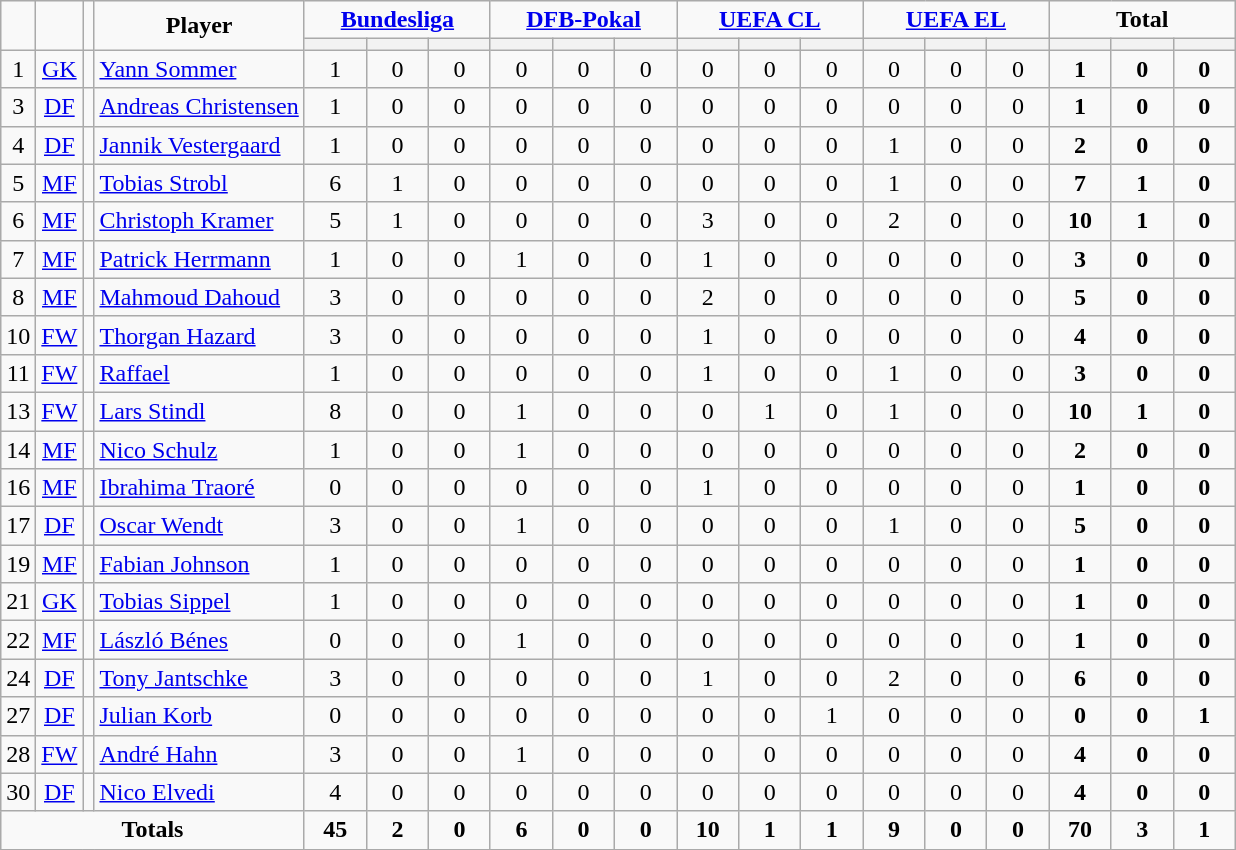<table class="wikitable" style="text-align:center;">
<tr>
<td rowspan="2" !width=15><strong></strong></td>
<td rowspan="2" !width=15><strong></strong></td>
<td rowspan="2" !width=15><strong></strong></td>
<td rowspan="2" !width=120><strong>Player</strong></td>
<td colspan="3"><strong><a href='#'>Bundesliga</a></strong></td>
<td colspan="3"><strong><a href='#'>DFB-Pokal</a></strong></td>
<td colspan="3"><strong><a href='#'>UEFA CL</a></strong></td>
<td colspan="3"><strong><a href='#'>UEFA EL</a></strong></td>
<td colspan="3"><strong>Total</strong></td>
</tr>
<tr>
<th width=34; background:#fe9;"></th>
<th width=34; background:#fe9;"></th>
<th width=34; background:#ff8888;"></th>
<th width=34; background:#fe9;"></th>
<th width=34; background:#fe9;"></th>
<th width=34; background:#ff8888;"></th>
<th width=34; background:#fe9;"></th>
<th width=34; background:#fe9;"></th>
<th width=34; background:#ff8888;"></th>
<th width=34; background:#fe9;"></th>
<th width=34; background:#fe9;"></th>
<th width=34; background:#ff8888;"></th>
<th width=34; background:#fe9;"></th>
<th width=34; background:#fe9;"></th>
<th width=34; background:#ff8888;"></th>
</tr>
<tr>
<td>1</td>
<td><a href='#'>GK</a></td>
<td></td>
<td align=left><a href='#'>Yann Sommer</a></td>
<td>1</td>
<td>0</td>
<td>0</td>
<td>0</td>
<td>0</td>
<td>0</td>
<td>0</td>
<td>0</td>
<td>0</td>
<td>0</td>
<td>0</td>
<td>0</td>
<td><strong>1</strong></td>
<td><strong>0</strong></td>
<td><strong>0</strong></td>
</tr>
<tr>
<td>3</td>
<td><a href='#'>DF</a></td>
<td></td>
<td align=left><a href='#'>Andreas Christensen</a></td>
<td>1</td>
<td>0</td>
<td>0</td>
<td>0</td>
<td>0</td>
<td>0</td>
<td>0</td>
<td>0</td>
<td>0</td>
<td>0</td>
<td>0</td>
<td>0</td>
<td><strong>1</strong></td>
<td><strong>0</strong></td>
<td><strong>0</strong></td>
</tr>
<tr>
<td>4</td>
<td><a href='#'>DF</a></td>
<td></td>
<td align=left><a href='#'>Jannik Vestergaard</a></td>
<td>1</td>
<td>0</td>
<td>0</td>
<td>0</td>
<td>0</td>
<td>0</td>
<td>0</td>
<td>0</td>
<td>0</td>
<td>1</td>
<td>0</td>
<td>0</td>
<td><strong>2</strong></td>
<td><strong>0</strong></td>
<td><strong>0</strong></td>
</tr>
<tr>
<td>5</td>
<td><a href='#'>MF</a></td>
<td></td>
<td align=left><a href='#'>Tobias Strobl</a></td>
<td>6</td>
<td>1</td>
<td>0</td>
<td>0</td>
<td>0</td>
<td>0</td>
<td>0</td>
<td>0</td>
<td>0</td>
<td>1</td>
<td>0</td>
<td>0</td>
<td><strong>7</strong></td>
<td><strong>1</strong></td>
<td><strong>0</strong></td>
</tr>
<tr>
<td>6</td>
<td><a href='#'>MF</a></td>
<td></td>
<td align=left><a href='#'>Christoph Kramer</a></td>
<td>5</td>
<td>1</td>
<td>0</td>
<td>0</td>
<td>0</td>
<td>0</td>
<td>3</td>
<td>0</td>
<td>0</td>
<td>2</td>
<td>0</td>
<td>0</td>
<td><strong>10</strong></td>
<td><strong>1</strong></td>
<td><strong>0</strong></td>
</tr>
<tr>
<td>7</td>
<td><a href='#'>MF</a></td>
<td></td>
<td align=left><a href='#'>Patrick Herrmann</a></td>
<td>1</td>
<td>0</td>
<td>0</td>
<td>1</td>
<td>0</td>
<td>0</td>
<td>1</td>
<td>0</td>
<td>0</td>
<td>0</td>
<td>0</td>
<td>0</td>
<td><strong>3</strong></td>
<td><strong>0</strong></td>
<td><strong>0</strong></td>
</tr>
<tr>
<td>8</td>
<td><a href='#'>MF</a></td>
<td></td>
<td align=left><a href='#'>Mahmoud Dahoud</a></td>
<td>3</td>
<td>0</td>
<td>0</td>
<td>0</td>
<td>0</td>
<td>0</td>
<td>2</td>
<td>0</td>
<td>0</td>
<td>0</td>
<td>0</td>
<td>0</td>
<td><strong>5</strong></td>
<td><strong>0</strong></td>
<td><strong>0</strong></td>
</tr>
<tr>
<td>10</td>
<td><a href='#'>FW</a></td>
<td></td>
<td align=left><a href='#'>Thorgan Hazard</a></td>
<td>3</td>
<td>0</td>
<td>0</td>
<td>0</td>
<td>0</td>
<td>0</td>
<td>1</td>
<td>0</td>
<td>0</td>
<td>0</td>
<td>0</td>
<td>0</td>
<td><strong>4</strong></td>
<td><strong>0</strong></td>
<td><strong>0</strong></td>
</tr>
<tr>
<td>11</td>
<td><a href='#'>FW</a></td>
<td></td>
<td align=left><a href='#'>Raffael</a></td>
<td>1</td>
<td>0</td>
<td>0</td>
<td>0</td>
<td>0</td>
<td>0</td>
<td>1</td>
<td>0</td>
<td>0</td>
<td>1</td>
<td>0</td>
<td>0</td>
<td><strong>3</strong></td>
<td><strong>0</strong></td>
<td><strong>0</strong></td>
</tr>
<tr>
<td>13</td>
<td><a href='#'>FW</a></td>
<td></td>
<td align=left><a href='#'>Lars Stindl</a></td>
<td>8</td>
<td>0</td>
<td>0</td>
<td>1</td>
<td>0</td>
<td>0</td>
<td>0</td>
<td>1</td>
<td>0</td>
<td>1</td>
<td>0</td>
<td>0</td>
<td><strong>10</strong></td>
<td><strong>1</strong></td>
<td><strong>0</strong></td>
</tr>
<tr>
<td>14</td>
<td><a href='#'>MF</a></td>
<td></td>
<td align=left><a href='#'>Nico Schulz</a></td>
<td>1</td>
<td>0</td>
<td>0</td>
<td>1</td>
<td>0</td>
<td>0</td>
<td>0</td>
<td>0</td>
<td>0</td>
<td>0</td>
<td>0</td>
<td>0</td>
<td><strong>2</strong></td>
<td><strong>0</strong></td>
<td><strong>0</strong></td>
</tr>
<tr>
<td>16</td>
<td><a href='#'>MF</a></td>
<td></td>
<td align=left><a href='#'>Ibrahima Traoré</a></td>
<td>0</td>
<td>0</td>
<td>0</td>
<td>0</td>
<td>0</td>
<td>0</td>
<td>1</td>
<td>0</td>
<td>0</td>
<td>0</td>
<td>0</td>
<td>0</td>
<td><strong>1</strong></td>
<td><strong>0</strong></td>
<td><strong>0</strong></td>
</tr>
<tr>
<td>17</td>
<td><a href='#'>DF</a></td>
<td></td>
<td align=left><a href='#'>Oscar Wendt</a></td>
<td>3</td>
<td>0</td>
<td>0</td>
<td>1</td>
<td>0</td>
<td>0</td>
<td>0</td>
<td>0</td>
<td>0</td>
<td>1</td>
<td>0</td>
<td>0</td>
<td><strong>5</strong></td>
<td><strong>0</strong></td>
<td><strong>0</strong></td>
</tr>
<tr>
<td>19</td>
<td><a href='#'>MF</a></td>
<td></td>
<td align=left><a href='#'>Fabian Johnson</a></td>
<td>1</td>
<td>0</td>
<td>0</td>
<td>0</td>
<td>0</td>
<td>0</td>
<td>0</td>
<td>0</td>
<td>0</td>
<td>0</td>
<td>0</td>
<td>0</td>
<td><strong>1</strong></td>
<td><strong>0</strong></td>
<td><strong>0</strong></td>
</tr>
<tr>
<td>21</td>
<td><a href='#'>GK</a></td>
<td></td>
<td align=left><a href='#'>Tobias Sippel</a></td>
<td>1</td>
<td>0</td>
<td>0</td>
<td>0</td>
<td>0</td>
<td>0</td>
<td>0</td>
<td>0</td>
<td>0</td>
<td>0</td>
<td>0</td>
<td>0</td>
<td><strong>1</strong></td>
<td><strong>0</strong></td>
<td><strong>0</strong></td>
</tr>
<tr>
<td>22</td>
<td><a href='#'>MF</a></td>
<td></td>
<td align=left><a href='#'>László Bénes</a></td>
<td>0</td>
<td>0</td>
<td>0</td>
<td>1</td>
<td>0</td>
<td>0</td>
<td>0</td>
<td>0</td>
<td>0</td>
<td>0</td>
<td>0</td>
<td>0</td>
<td><strong>1</strong></td>
<td><strong>0</strong></td>
<td><strong>0</strong></td>
</tr>
<tr>
<td>24</td>
<td><a href='#'>DF</a></td>
<td></td>
<td align=left><a href='#'>Tony Jantschke</a></td>
<td>3</td>
<td>0</td>
<td>0</td>
<td>0</td>
<td>0</td>
<td>0</td>
<td>1</td>
<td>0</td>
<td>0</td>
<td>2</td>
<td>0</td>
<td>0</td>
<td><strong>6</strong></td>
<td><strong>0</strong></td>
<td><strong>0</strong></td>
</tr>
<tr>
<td>27</td>
<td><a href='#'>DF</a></td>
<td></td>
<td align=left><a href='#'>Julian Korb</a></td>
<td>0</td>
<td>0</td>
<td>0</td>
<td>0</td>
<td>0</td>
<td>0</td>
<td>0</td>
<td>0</td>
<td>1</td>
<td>0</td>
<td>0</td>
<td>0</td>
<td><strong>0</strong></td>
<td><strong>0</strong></td>
<td><strong>1</strong></td>
</tr>
<tr>
<td>28</td>
<td><a href='#'>FW</a></td>
<td></td>
<td align=left><a href='#'>André Hahn</a></td>
<td>3</td>
<td>0</td>
<td>0</td>
<td>1</td>
<td>0</td>
<td>0</td>
<td>0</td>
<td>0</td>
<td>0</td>
<td>0</td>
<td>0</td>
<td>0</td>
<td><strong>4</strong></td>
<td><strong>0</strong></td>
<td><strong>0</strong></td>
</tr>
<tr>
<td>30</td>
<td><a href='#'>DF</a></td>
<td></td>
<td align=left><a href='#'>Nico Elvedi</a></td>
<td>4</td>
<td>0</td>
<td>0</td>
<td>0</td>
<td>0</td>
<td>0</td>
<td>0</td>
<td>0</td>
<td>0</td>
<td>0</td>
<td>0</td>
<td>0</td>
<td><strong>4</strong></td>
<td><strong>0</strong></td>
<td><strong>0</strong></td>
</tr>
<tr>
<td colspan=4><strong>Totals</strong></td>
<td><strong>45</strong></td>
<td><strong>2</strong></td>
<td><strong>0</strong></td>
<td><strong>6</strong></td>
<td><strong>0</strong></td>
<td><strong>0</strong></td>
<td><strong>10</strong></td>
<td><strong>1</strong></td>
<td><strong>1</strong></td>
<td><strong>9</strong></td>
<td><strong>0</strong></td>
<td><strong>0</strong></td>
<td><strong>70</strong></td>
<td><strong>3</strong></td>
<td><strong>1</strong></td>
</tr>
<tr>
</tr>
</table>
